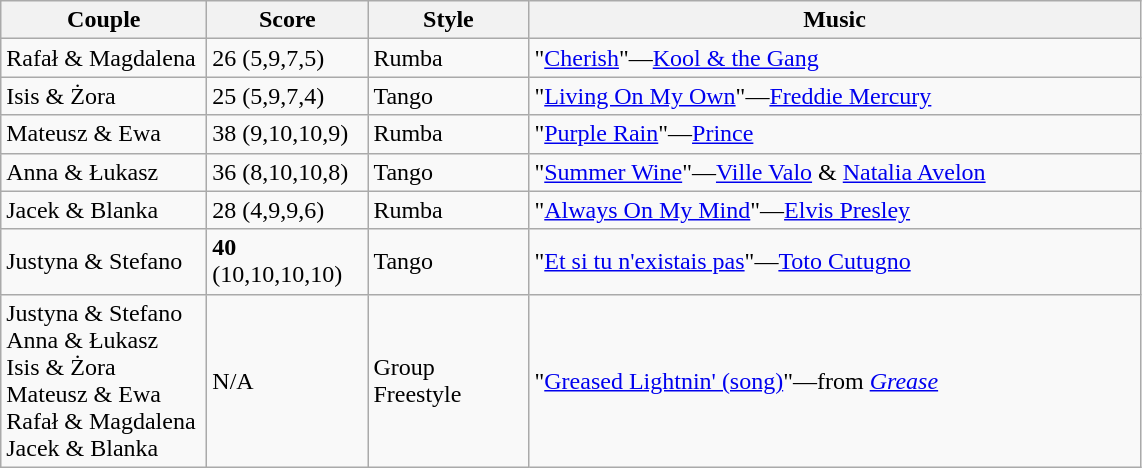<table class="wikitable">
<tr>
<th width="130">Couple</th>
<th width="100">Score</th>
<th width="100">Style</th>
<th width="400">Music</th>
</tr>
<tr>
<td>Rafał & Magdalena</td>
<td>26 (5,9,7,5)</td>
<td>Rumba</td>
<td>"<a href='#'>Cherish</a>"—<a href='#'>Kool & the Gang</a></td>
</tr>
<tr>
<td>Isis & Żora</td>
<td>25 (5,9,7,4)</td>
<td>Tango</td>
<td>"<a href='#'>Living On My Own</a>"—<a href='#'>Freddie Mercury</a></td>
</tr>
<tr>
<td>Mateusz & Ewa</td>
<td>38 (9,10,10,9)</td>
<td>Rumba</td>
<td>"<a href='#'>Purple Rain</a>"—<a href='#'>Prince</a></td>
</tr>
<tr>
<td>Anna & Łukasz</td>
<td>36 (8,10,10,8)</td>
<td>Tango</td>
<td>"<a href='#'>Summer Wine</a>"—<a href='#'>Ville Valo</a> & <a href='#'>Natalia Avelon</a></td>
</tr>
<tr>
<td>Jacek & Blanka</td>
<td>28 (4,9,9,6)</td>
<td>Rumba</td>
<td>"<a href='#'>Always On My Mind</a>"—<a href='#'>Elvis Presley</a></td>
</tr>
<tr>
<td>Justyna & Stefano</td>
<td><strong>40</strong> (10,10,10,10)</td>
<td>Tango</td>
<td>"<a href='#'>Et si tu n'existais pas</a>"—<a href='#'>Toto Cutugno</a></td>
</tr>
<tr>
<td>Justyna & Stefano <br> Anna & Łukasz <br> Isis & Żora <br> Mateusz & Ewa <br> Rafał & Magdalena <br> Jacek & Blanka</td>
<td>N/A</td>
<td>Group Freestyle</td>
<td>"<a href='#'>Greased Lightnin' (song)</a>"—from <em><a href='#'>Grease</a></em></td>
</tr>
</table>
